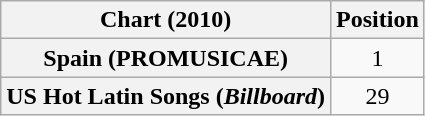<table class="wikitable sortable plainrowheaders">
<tr>
<th scope="col">Chart (2010)</th>
<th scope="col">Position</th>
</tr>
<tr>
<th scope="row">Spain (PROMUSICAE)</th>
<td style="text-align:center;">1</td>
</tr>
<tr>
<th scope="row">US Hot Latin Songs (<em>Billboard</em>)</th>
<td style="text-align:center;">29</td>
</tr>
</table>
